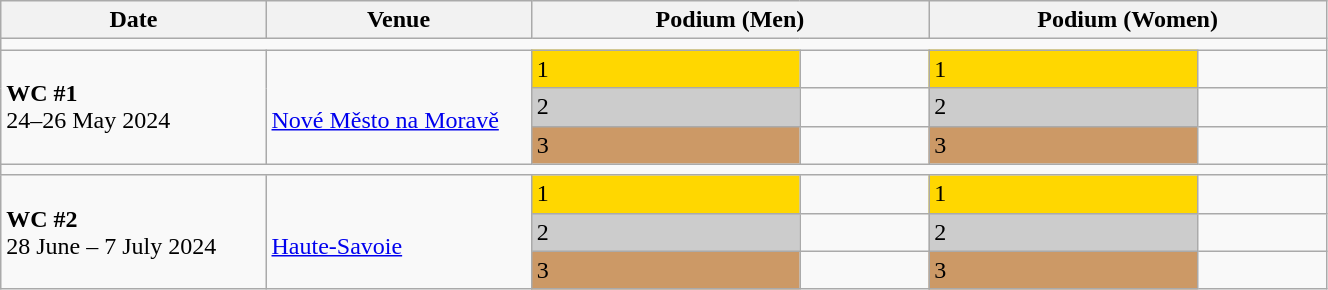<table class="wikitable" width=70%>
<tr>
<th>Date</th>
<th width=20%>Venue</th>
<th colspan=2 width=30%>Podium (Men)</th>
<th colspan=2 width=30%>Podium (Women)</th>
</tr>
<tr>
<td colspan=6></td>
</tr>
<tr>
<td rowspan=3><strong>WC #1</strong> <br> 24–26 May 2024</td>
<td rowspan=3><br><a href='#'>Nové Město na Moravě</a></td>
<td bgcolor=FFD700>1</td>
<td></td>
<td bgcolor=FFD700>1</td>
<td></td>
</tr>
<tr>
<td bgcolor=CCCCCC>2</td>
<td></td>
<td bgcolor=CCCCCC>2</td>
<td></td>
</tr>
<tr>
<td bgcolor=CC9966>3</td>
<td></td>
<td bgcolor=CC9966>3</td>
<td></td>
</tr>
<tr>
<td colspan=6></td>
</tr>
<tr>
<td rowspan=3><strong>WC #2</strong> <br> 28 June – 7 July 2024</td>
<td rowspan=3><br><a href='#'>Haute-Savoie</a></td>
<td bgcolor=FFD700>1</td>
<td></td>
<td bgcolor=FFD700>1</td>
<td></td>
</tr>
<tr>
<td bgcolor=CCCCCC>2</td>
<td></td>
<td bgcolor=CCCCCC>2</td>
<td></td>
</tr>
<tr>
<td bgcolor=CC9966>3</td>
<td></td>
<td bgcolor=CC9966>3</td>
<td></td>
</tr>
</table>
